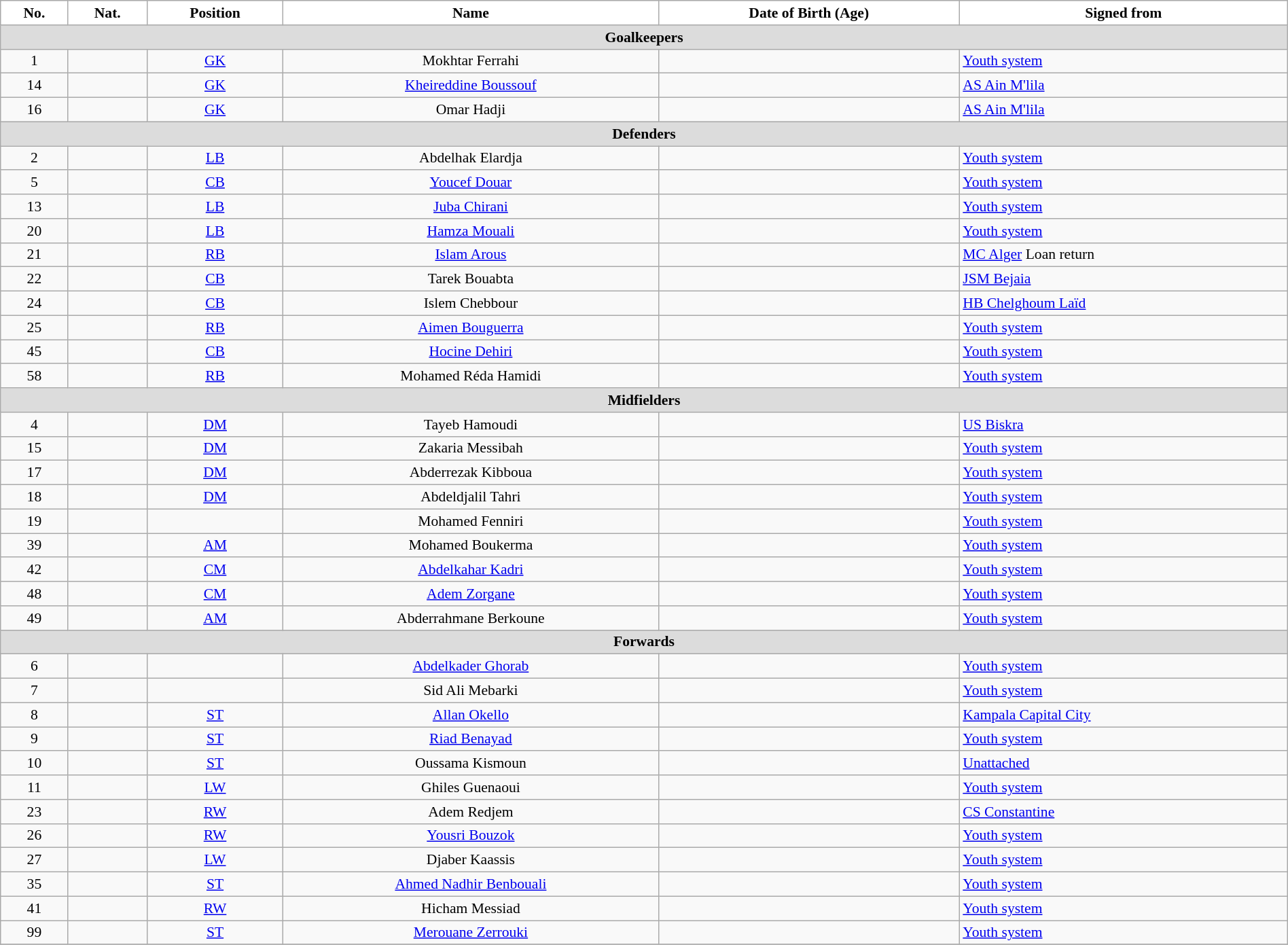<table class="wikitable" style="text-align:center; font-size:90%; width:100%">
<tr>
<th style="background:white; color:black; text-align:center;">No.</th>
<th style="background:white; color:black; text-align:center;">Nat.</th>
<th style="background:white; color:black; text-align:center;">Position</th>
<th style="background:white; color:black; text-align:center;">Name</th>
<th style="background:white; color:black; text-align:center;">Date of Birth (Age)</th>
<th style="background:white; color:black; text-align:center;">Signed from</th>
</tr>
<tr>
<th colspan=10 style="background:#DCDCDC; text-align:center;">Goalkeepers</th>
</tr>
<tr>
<td>1</td>
<td></td>
<td><a href='#'>GK</a></td>
<td>Mokhtar Ferrahi</td>
<td></td>
<td style="text-align:left"> <a href='#'>Youth system</a></td>
</tr>
<tr>
<td>14</td>
<td></td>
<td><a href='#'>GK</a></td>
<td><a href='#'>Kheireddine Boussouf</a></td>
<td></td>
<td style="text-align:left"> <a href='#'>AS Ain M'lila</a></td>
</tr>
<tr>
<td>16</td>
<td></td>
<td><a href='#'>GK</a></td>
<td>Omar Hadji</td>
<td></td>
<td style="text-align:left"> <a href='#'>AS Ain M'lila</a></td>
</tr>
<tr>
<th colspan=10 style="background:#DCDCDC; text-align:center;">Defenders</th>
</tr>
<tr>
<td>2</td>
<td></td>
<td><a href='#'>LB</a></td>
<td>Abdelhak Elardja</td>
<td></td>
<td style="text-align:left"> <a href='#'>Youth system</a></td>
</tr>
<tr>
<td>5</td>
<td></td>
<td><a href='#'>CB</a></td>
<td><a href='#'>Youcef Douar</a></td>
<td></td>
<td style="text-align:left"> <a href='#'>Youth system</a></td>
</tr>
<tr>
<td>13</td>
<td></td>
<td><a href='#'>LB</a></td>
<td><a href='#'>Juba Chirani</a></td>
<td></td>
<td style="text-align:left"> <a href='#'>Youth system</a></td>
</tr>
<tr>
<td>20</td>
<td></td>
<td><a href='#'>LB</a></td>
<td><a href='#'>Hamza Mouali</a></td>
<td></td>
<td style="text-align:left"> <a href='#'>Youth system</a></td>
</tr>
<tr>
<td>21</td>
<td></td>
<td><a href='#'>RB</a></td>
<td><a href='#'>Islam Arous</a></td>
<td></td>
<td style="text-align:left"> <a href='#'>MC Alger</a> Loan return</td>
</tr>
<tr>
<td>22</td>
<td></td>
<td><a href='#'>CB</a></td>
<td>Tarek Bouabta</td>
<td></td>
<td style="text-align:left"> <a href='#'>JSM Bejaia</a></td>
</tr>
<tr>
<td>24</td>
<td></td>
<td><a href='#'>CB</a></td>
<td>Islem Chebbour</td>
<td></td>
<td style="text-align:left"> <a href='#'>HB Chelghoum Laïd</a></td>
</tr>
<tr>
<td>25</td>
<td></td>
<td><a href='#'>RB</a></td>
<td><a href='#'>Aimen Bouguerra</a></td>
<td></td>
<td style="text-align:left"> <a href='#'>Youth system</a></td>
</tr>
<tr>
<td>45</td>
<td></td>
<td><a href='#'>CB</a></td>
<td><a href='#'>Hocine Dehiri</a></td>
<td></td>
<td style="text-align:left"> <a href='#'>Youth system</a></td>
</tr>
<tr>
<td>58</td>
<td></td>
<td><a href='#'>RB</a></td>
<td>Mohamed Réda Hamidi</td>
<td></td>
<td style="text-align:left"> <a href='#'>Youth system</a></td>
</tr>
<tr>
<th colspan=10 style="background:#DCDCDC; text-align:center;">Midfielders</th>
</tr>
<tr>
<td>4</td>
<td></td>
<td><a href='#'>DM</a></td>
<td>Tayeb Hamoudi</td>
<td></td>
<td style="text-align:left"> <a href='#'>US Biskra</a></td>
</tr>
<tr>
<td>15</td>
<td></td>
<td><a href='#'>DM</a></td>
<td>Zakaria Messibah</td>
<td></td>
<td style="text-align:left"> <a href='#'>Youth system</a></td>
</tr>
<tr>
<td>17</td>
<td></td>
<td><a href='#'>DM</a></td>
<td>Abderrezak Kibboua</td>
<td></td>
<td style="text-align:left"> <a href='#'>Youth system</a></td>
</tr>
<tr>
<td>18</td>
<td></td>
<td><a href='#'>DM</a></td>
<td>Abdeldjalil Tahri</td>
<td></td>
<td style="text-align:left"> <a href='#'>Youth system</a></td>
</tr>
<tr>
<td>19</td>
<td></td>
<td></td>
<td>Mohamed Fenniri</td>
<td></td>
<td style="text-align:left"> <a href='#'>Youth system</a></td>
</tr>
<tr>
<td>39</td>
<td></td>
<td><a href='#'>AM</a></td>
<td>Mohamed Boukerma</td>
<td></td>
<td style="text-align:left"> <a href='#'>Youth system</a></td>
</tr>
<tr>
<td>42</td>
<td></td>
<td><a href='#'>CM</a></td>
<td><a href='#'>Abdelkahar Kadri</a></td>
<td></td>
<td style="text-align:left"> <a href='#'>Youth system</a></td>
</tr>
<tr>
<td>48</td>
<td></td>
<td><a href='#'>CM</a></td>
<td><a href='#'>Adem Zorgane</a></td>
<td></td>
<td style="text-align:left"> <a href='#'>Youth system</a></td>
</tr>
<tr>
<td>49</td>
<td></td>
<td><a href='#'>AM</a></td>
<td>Abderrahmane Berkoune</td>
<td></td>
<td style="text-align:left"> <a href='#'>Youth system</a></td>
</tr>
<tr>
<th colspan=10 style="background:#DCDCDC; text-align:center;">Forwards</th>
</tr>
<tr>
<td>6</td>
<td></td>
<td></td>
<td><a href='#'>Abdelkader Ghorab</a></td>
<td></td>
<td style="text-align:left"> <a href='#'>Youth system</a></td>
</tr>
<tr>
<td>7</td>
<td></td>
<td></td>
<td>Sid Ali Mebarki</td>
<td></td>
<td style="text-align:left"> <a href='#'>Youth system</a></td>
</tr>
<tr>
<td>8</td>
<td></td>
<td><a href='#'>ST</a></td>
<td><a href='#'>Allan Okello</a></td>
<td></td>
<td style="text-align:left"> <a href='#'>Kampala Capital City</a></td>
</tr>
<tr>
<td>9</td>
<td></td>
<td><a href='#'>ST</a></td>
<td><a href='#'>Riad Benayad</a></td>
<td></td>
<td style="text-align:left"> <a href='#'>Youth system</a></td>
</tr>
<tr>
<td>10</td>
<td></td>
<td><a href='#'>ST</a></td>
<td>Oussama Kismoun</td>
<td></td>
<td style="text-align:left"> <a href='#'>Unattached</a></td>
</tr>
<tr>
<td>11</td>
<td></td>
<td><a href='#'>LW</a></td>
<td>Ghiles Guenaoui</td>
<td></td>
<td style="text-align:left"> <a href='#'>Youth system</a></td>
</tr>
<tr>
<td>23</td>
<td></td>
<td><a href='#'>RW</a></td>
<td>Adem Redjem</td>
<td></td>
<td style="text-align:left"> <a href='#'>CS Constantine</a></td>
</tr>
<tr>
<td>26</td>
<td></td>
<td><a href='#'>RW</a></td>
<td><a href='#'>Yousri Bouzok</a></td>
<td></td>
<td style="text-align:left"> <a href='#'>Youth system</a></td>
</tr>
<tr>
<td>27</td>
<td></td>
<td><a href='#'>LW</a></td>
<td>Djaber Kaassis</td>
<td></td>
<td style="text-align:left"> <a href='#'>Youth system</a></td>
</tr>
<tr>
<td>35</td>
<td></td>
<td><a href='#'>ST</a></td>
<td><a href='#'>Ahmed Nadhir Benbouali</a></td>
<td></td>
<td style="text-align:left"> <a href='#'>Youth system</a></td>
</tr>
<tr>
<td>41</td>
<td></td>
<td><a href='#'>RW</a></td>
<td>Hicham Messiad</td>
<td></td>
<td style="text-align:left"> <a href='#'>Youth system</a></td>
</tr>
<tr>
<td>99</td>
<td></td>
<td><a href='#'>ST</a></td>
<td><a href='#'>Merouane Zerrouki</a></td>
<td></td>
<td style="text-align:left"> <a href='#'>Youth system</a></td>
</tr>
<tr>
</tr>
</table>
